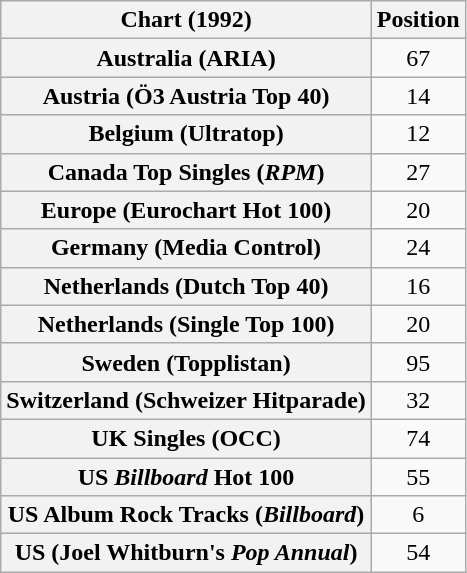<table class="wikitable sortable plainrowheaders" style="text-align:center">
<tr>
<th>Chart (1992)</th>
<th>Position</th>
</tr>
<tr>
<th scope="row">Australia (ARIA)</th>
<td>67</td>
</tr>
<tr>
<th scope="row">Austria (Ö3 Austria Top 40)</th>
<td>14</td>
</tr>
<tr>
<th scope="row">Belgium (Ultratop)</th>
<td>12</td>
</tr>
<tr>
<th scope="row">Canada Top Singles (<em>RPM</em>)</th>
<td>27</td>
</tr>
<tr>
<th scope="row">Europe (Eurochart Hot 100)</th>
<td>20</td>
</tr>
<tr>
<th scope="row">Germany (Media Control)</th>
<td>24</td>
</tr>
<tr>
<th scope="row">Netherlands (Dutch Top 40)</th>
<td>16</td>
</tr>
<tr>
<th scope="row">Netherlands (Single Top 100)</th>
<td>20</td>
</tr>
<tr>
<th scope="row">Sweden (Topplistan)</th>
<td>95</td>
</tr>
<tr>
<th scope="row">Switzerland (Schweizer Hitparade)</th>
<td>32</td>
</tr>
<tr>
<th scope="row">UK Singles (OCC)</th>
<td>74</td>
</tr>
<tr>
<th scope="row">US <em>Billboard</em> Hot 100</th>
<td>55</td>
</tr>
<tr>
<th scope="row">US Album Rock Tracks (<em>Billboard</em>)</th>
<td>6</td>
</tr>
<tr>
<th scope="row">US (Joel Whitburn's <em>Pop Annual</em>)</th>
<td>54</td>
</tr>
</table>
